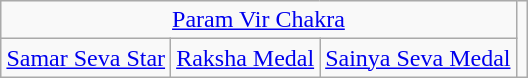<table class="wikitable" style="margin:1em auto; text-align:center;">
<tr>
<td colspan="3"><a href='#'>Param Vir Chakra</a></td>
<td rowspan="2"></td>
</tr>
<tr>
<td><a href='#'>Samar Seva Star</a></td>
<td><a href='#'>Raksha Medal</a></td>
<td><a href='#'>Sainya Seva Medal</a></td>
</tr>
</table>
